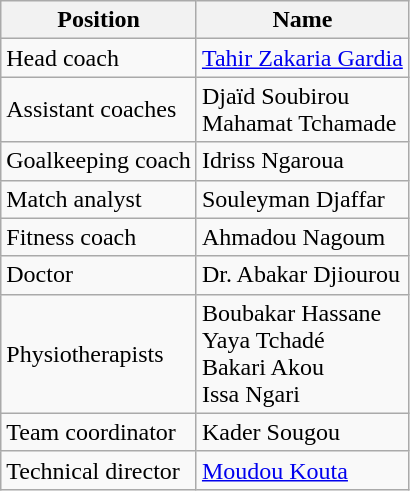<table class="wikitable" style="text-align:left;">
<tr>
<th><strong>Position</strong></th>
<th><strong>Name</strong></th>
</tr>
<tr>
<td>Head coach</td>
<td> <a href='#'>Tahir Zakaria Gardia</a></td>
</tr>
<tr>
<td>Assistant coaches</td>
<td> Djaïd Soubirou <br> Mahamat Tchamade</td>
</tr>
<tr>
<td>Goalkeeping coach</td>
<td> Idriss Ngaroua</td>
</tr>
<tr>
<td>Match analyst</td>
<td> Souleyman Djaffar</td>
</tr>
<tr>
<td>Fitness coach</td>
<td> Ahmadou Nagoum</td>
</tr>
<tr>
<td>Doctor</td>
<td> Dr. Abakar Djiourou</td>
</tr>
<tr>
<td>Physiotherapists</td>
<td> Boubakar Hassane<br> Yaya Tchadé<br> Bakari Akou<br> Issa Ngari</td>
</tr>
<tr>
<td>Team coordinator</td>
<td> Kader Sougou</td>
</tr>
<tr>
<td>Technical director</td>
<td> <a href='#'>Moudou Kouta</a></td>
</tr>
</table>
